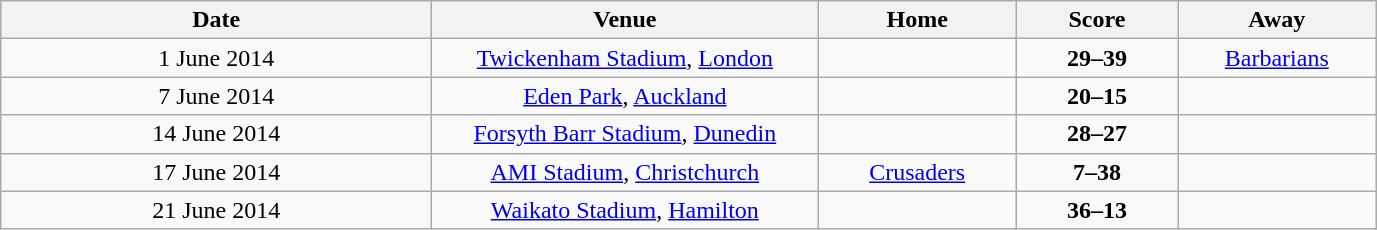<table class="wikitable" style="text-align:center;">
<tr>
<th style="width:280px">Date</th>
<th style="width:250px">Venue</th>
<th style="width:125px">Home</th>
<th style="width:100px">Score</th>
<th style="width:125px">Away</th>
</tr>
<tr>
<td>1 June 2014</td>
<td><a href='#'>Twickenham Stadium</a>, <a href='#'>London</a></td>
<td></td>
<td><strong>29–39</strong></td>
<td><a href='#'>Barbarians</a></td>
</tr>
<tr>
<td>7 June 2014</td>
<td><a href='#'>Eden Park</a>, <a href='#'>Auckland</a></td>
<td></td>
<td><strong>20–15</strong></td>
<td></td>
</tr>
<tr>
<td>14 June 2014</td>
<td><a href='#'>Forsyth Barr Stadium</a>, <a href='#'>Dunedin</a></td>
<td></td>
<td><strong>28–27</strong></td>
<td></td>
</tr>
<tr>
<td>17 June 2014</td>
<td><a href='#'>AMI Stadium</a>, <a href='#'>Christchurch</a></td>
<td><a href='#'>Crusaders</a></td>
<td><strong>7–38</strong></td>
<td></td>
</tr>
<tr>
<td>21 June 2014</td>
<td><a href='#'>Waikato Stadium</a>, <a href='#'>Hamilton</a></td>
<td></td>
<td><strong>36–13</strong></td>
<td></td>
</tr>
</table>
